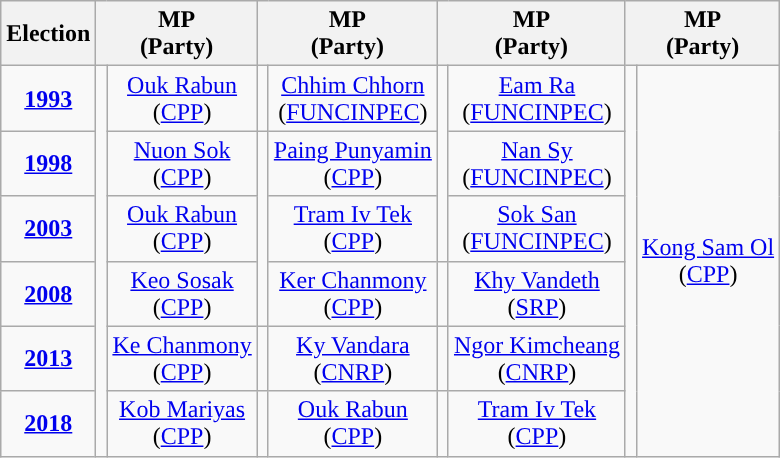<table class="wikitable" style="text-align:center">
<tr>
<th>Election</th>
<th colspan=2>MP<br>(Party)</th>
<th colspan=2>MP<br>(Party)</th>
<th colspan=2>MP<br>(Party)</th>
<th colspan=2>MP<br>(Party)</th>
</tr>
<tr>
<td><strong><a href='#'>1993</a></strong></td>
<td rowspan=6; style="background-color: "></td>
<td rowspan=1><a href='#'>Ouk Rabun</a><br>(<a href='#'>CPP</a>)</td>
<td rowspan=1; style="background-color: "></td>
<td rowspan=1><a href='#'>Chhim Chhorn</a><br>(<a href='#'>FUNCINPEC</a>)</td>
<td rowspan=3; style="background-color: "></td>
<td rowspan=1><a href='#'>Eam Ra</a><br>(<a href='#'>FUNCINPEC</a>)</td>
<td rowspan=6; style="background-color: "></td>
<td rowspan=6><a href='#'>Kong Sam Ol</a><br>(<a href='#'>CPP</a>)</td>
</tr>
<tr>
<td><strong><a href='#'>1998</a></strong></td>
<td rowspan=1><a href='#'>Nuon Sok</a><br>(<a href='#'>CPP</a>)</td>
<td rowspan=3; style="background-color: "></td>
<td rowspan=1><a href='#'>Paing Punyamin</a><br>(<a href='#'>CPP</a>)</td>
<td rowspan=1><a href='#'>Nan Sy</a><br>(<a href='#'>FUNCINPEC</a>)</td>
</tr>
<tr>
<td><strong><a href='#'>2003</a></strong></td>
<td rowspan=1><a href='#'>Ouk Rabun</a><br>(<a href='#'>CPP</a>)</td>
<td rowspan=1><a href='#'>Tram Iv Tek</a><br>(<a href='#'>CPP</a>)</td>
<td rowspan=1><a href='#'>Sok San</a><br>(<a href='#'>FUNCINPEC</a>)</td>
</tr>
<tr>
<td><strong><a href='#'>2008</a></strong></td>
<td rowspan=1><a href='#'>Keo Sosak</a><br>(<a href='#'>CPP</a>)</td>
<td rowspan=1><a href='#'>Ker Chanmony</a><br>(<a href='#'>CPP</a>)</td>
<td rowspan=1; style="background-color: "></td>
<td rowspan=1><a href='#'>Khy Vandeth</a><br>(<a href='#'>SRP</a>)</td>
</tr>
<tr>
<td><strong><a href='#'>2013</a></strong></td>
<td rowspan=1><a href='#'>Ke Chanmony</a><br>(<a href='#'>CPP</a>)</td>
<td rowspan=1; style="background-color: "></td>
<td rowspan=1><a href='#'>Ky Vandara</a><br>(<a href='#'>CNRP</a>)</td>
<td rowspan=1; style="background-color: "></td>
<td rowspan=1><a href='#'>Ngor Kimcheang</a><br>(<a href='#'>CNRP</a>)</td>
</tr>
<tr>
<td><strong><a href='#'>2018</a></strong></td>
<td rowspan=1><a href='#'>Kob Mariyas</a><br>(<a href='#'>CPP</a>)</td>
<td rowspan=1; style="background-color: "></td>
<td rowspan=1><a href='#'>Ouk Rabun</a><br>(<a href='#'>CPP</a>)</td>
<td rowspan=1; style="background-color: "></td>
<td rowspan=1><a href='#'>Tram Iv Tek</a><br>(<a href='#'>CPP</a>)</td>
</tr>
</table>
